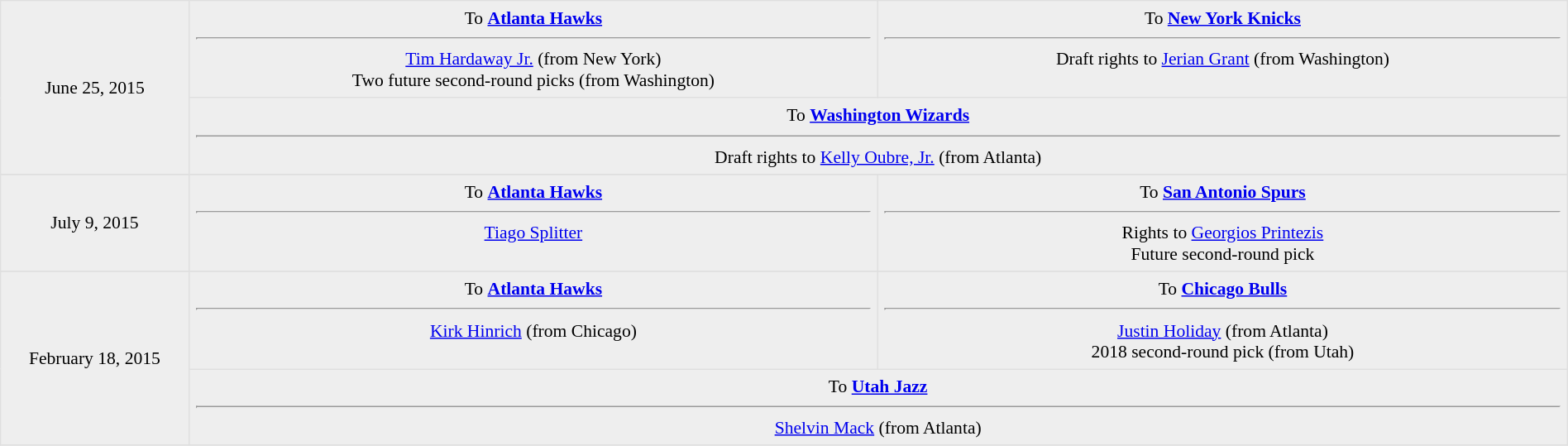<table border=1 style="border-collapse:collapse; font-size:90%; text-align: center; width: 100%" bordercolor="#DFDFDF"  cellpadding="5">
<tr bgcolor="eeeeee">
<td rowspan=2>June 25, 2015</td>
<td style="width:44%" valign="top">To <strong><a href='#'>Atlanta Hawks</a></strong><hr><a href='#'>Tim Hardaway Jr.</a> (from New York)<br>Two future second-round picks (from Washington)</td>
<td style="width:44%" valign="top">To <strong><a href='#'>New York Knicks</a></strong><hr>Draft rights to <a href='#'>Jerian Grant</a> (from Washington)</td>
</tr>
<tr bgcolor="eeeeee">
<td colspan="3">To <strong><a href='#'>Washington Wizards</a></strong><hr>Draft rights to <a href='#'>Kelly Oubre, Jr.</a> (from Atlanta)</td>
</tr>
<tr>
</tr>
<tr bgcolor="eeeeee">
<td rowspan=1>July 9, 2015</td>
<td style="width:44%" valign="top">To <strong><a href='#'>Atlanta Hawks</a></strong><hr><a href='#'>Tiago Splitter</a></td>
<td style="width:44%" valign="top">To <strong><a href='#'>San Antonio Spurs</a></strong><hr>Rights to <a href='#'>Georgios Printezis</a><br>Future second-round pick</td>
</tr>
<tr>
</tr>
<tr bgcolor="eeeeee">
<td rowspan=2>February 18, 2015</td>
<td style="width:44%" valign="top">To <strong><a href='#'>Atlanta Hawks</a></strong><hr><a href='#'>Kirk Hinrich</a> (from Chicago)</td>
<td style="width:44%" valign="top">To <strong><a href='#'>Chicago Bulls</a></strong><hr><a href='#'>Justin Holiday</a> (from Atlanta)<br>2018 second-round pick (from Utah)</td>
</tr>
<tr bgcolor="eeeeee">
<td colspan="3">To <strong><a href='#'>Utah Jazz</a></strong><hr><a href='#'>Shelvin Mack</a> (from Atlanta)</td>
</tr>
<tr>
</tr>
</table>
